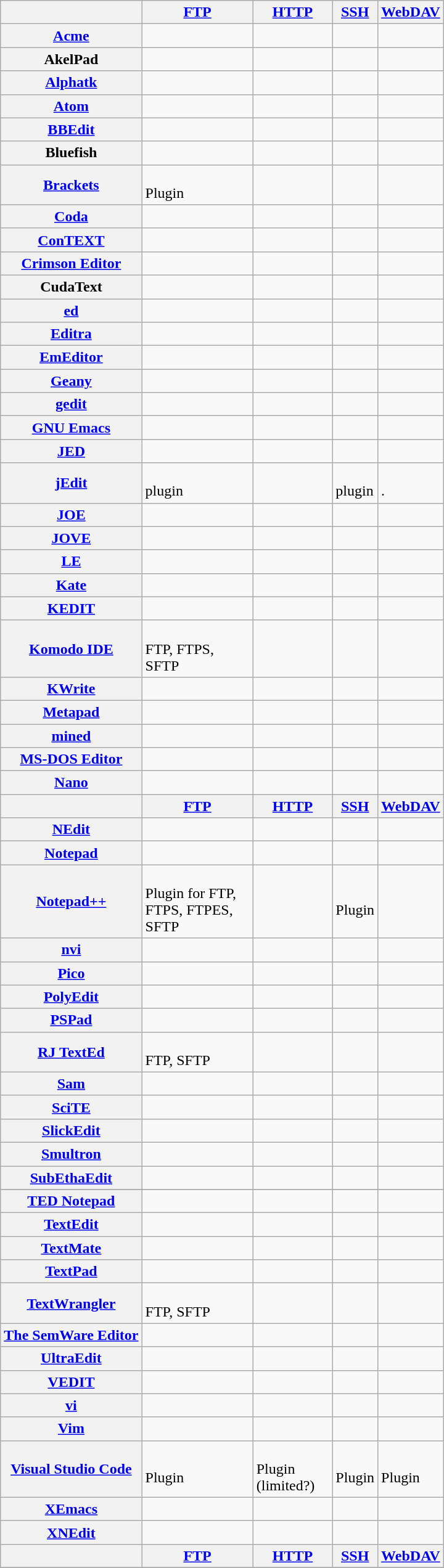<table class="wikitable sortable" style="max-width: 30em; table-layout: fixed">
<tr valign=bottom>
<th></th>
<th><a href='#'>FTP</a></th>
<th><a href='#'>HTTP</a></th>
<th><a href='#'>SSH</a></th>
<th><a href='#'>WebDAV</a></th>
</tr>
<tr>
<th nowrap ><a href='#'>Acme</a></th>
<td></td>
<td></td>
<td></td>
<td></td>
</tr>
<tr>
<th nowrap >AkelPad</th>
<td></td>
<td></td>
<td></td>
<td></td>
</tr>
<tr>
<th nowrap ><a href='#'>Alphatk</a></th>
<td></td>
<td></td>
<td></td>
<td></td>
</tr>
<tr>
<th nowrap ><a href='#'>Atom</a></th>
<td></td>
<td></td>
<td></td>
<td></td>
</tr>
<tr>
<th nowrap ><a href='#'>BBEdit</a></th>
<td></td>
<td></td>
<td></td>
<td></td>
</tr>
<tr>
<th nowrap >Bluefish</th>
<td></td>
<td></td>
<td></td>
<td></td>
</tr>
<tr>
<th nowrap ><a href='#'>Brackets</a></th>
<td><br>Plugin</td>
<td></td>
<td></td>
<td></td>
</tr>
<tr>
<th nowrap ><a href='#'>Coda</a></th>
<td></td>
<td></td>
<td></td>
<td></td>
</tr>
<tr>
<th nowrap ><a href='#'>ConTEXT</a></th>
<td><br></td>
<td></td>
<td><br></td>
<td></td>
</tr>
<tr>
<th nowrap ><a href='#'>Crimson Editor</a></th>
<td></td>
<td></td>
<td></td>
<td></td>
</tr>
<tr>
<th nowrap >CudaText</th>
<td></td>
<td></td>
<td></td>
<td></td>
</tr>
<tr>
<th nowrap ><a href='#'>ed</a></th>
<td></td>
<td></td>
<td></td>
<td></td>
</tr>
<tr>
<th nowrap ><a href='#'>Editra</a></th>
<td></td>
<td></td>
<td></td>
<td></td>
</tr>
<tr>
<th nowrap ><a href='#'>EmEditor</a></th>
<td></td>
<td></td>
<td></td>
<td></td>
</tr>
<tr>
<th nowrap ><a href='#'>Geany</a></th>
<td></td>
<td></td>
<td></td>
<td></td>
</tr>
<tr>
<th nowrap ><a href='#'>gedit</a></th>
<td></td>
<td></td>
<td></td>
<td></td>
</tr>
<tr>
<th nowrap ><a href='#'>GNU Emacs</a></th>
<td></td>
<td></td>
<td></td>
<td></td>
</tr>
<tr>
<th nowrap ><a href='#'>JED</a></th>
<td></td>
<td></td>
<td></td>
<td></td>
</tr>
<tr>
<th nowrap ><a href='#'>jEdit</a></th>
<td><br>plugin</td>
<td><br></td>
<td><br>plugin</td>
<td><br>.</td>
</tr>
<tr>
<th nowrap ><a href='#'>JOE</a></th>
<td></td>
<td></td>
<td></td>
<td></td>
</tr>
<tr>
<th nowrap ><a href='#'>JOVE</a></th>
<td></td>
<td></td>
<td></td>
<td></td>
</tr>
<tr>
<th nowrap ><a href='#'>LE</a></th>
<td></td>
<td></td>
<td></td>
<td></td>
</tr>
<tr>
<th nowrap ><a href='#'>Kate</a></th>
<td></td>
<td></td>
<td></td>
<td></td>
</tr>
<tr>
<th nowrap ><a href='#'>KEDIT</a></th>
<td></td>
<td></td>
<td></td>
<td></td>
</tr>
<tr>
<th nowrap ><a href='#'>Komodo IDE</a></th>
<td><br>FTP, FTPS, SFTP</td>
<td></td>
<td></td>
<td></td>
</tr>
<tr>
<th nowrap ><a href='#'>KWrite</a></th>
<td></td>
<td></td>
<td></td>
<td></td>
</tr>
<tr>
<th nowrap ><a href='#'>Metapad</a></th>
<td></td>
<td></td>
<td></td>
<td></td>
</tr>
<tr>
<th nowrap ><a href='#'>mined</a></th>
<td></td>
<td></td>
<td></td>
<td></td>
</tr>
<tr>
<th nowrap ><a href='#'>MS-DOS Editor</a></th>
<td></td>
<td></td>
<td></td>
<td></td>
</tr>
<tr>
<th nowrap ><a href='#'>Nano</a></th>
<td></td>
<td></td>
<td></td>
<td></td>
</tr>
<tr>
<th></th>
<th><a href='#'>FTP</a></th>
<th><a href='#'>HTTP</a></th>
<th><a href='#'>SSH</a></th>
<th><a href='#'>WebDAV</a></th>
</tr>
<tr>
<th nowrap ><a href='#'>NEdit</a></th>
<td></td>
<td></td>
<td></td>
<td></td>
</tr>
<tr>
<th nowrap ><a href='#'>Notepad</a></th>
<td></td>
<td></td>
<td></td>
<td></td>
</tr>
<tr>
<th nowrap ><a href='#'>Notepad++</a></th>
<td><br>Plugin for FTP, FTPS, FTPES, SFTP</td>
<td></td>
<td><br>Plugin</td>
<td></td>
</tr>
<tr>
<th nowrap ><a href='#'>nvi</a></th>
<td></td>
<td></td>
<td></td>
<td></td>
</tr>
<tr>
<th nowrap ><a href='#'>Pico</a></th>
<td></td>
<td></td>
<td></td>
<td></td>
</tr>
<tr>
<th nowrap ><a href='#'>PolyEdit</a></th>
<td></td>
<td></td>
<td></td>
<td></td>
</tr>
<tr>
<th nowrap ><a href='#'>PSPad</a></th>
<td></td>
<td></td>
<td></td>
<td></td>
</tr>
<tr>
<th nowrap ><a href='#'>RJ TextEd</a></th>
<td><br>FTP, SFTP</td>
<td></td>
<td></td>
<td></td>
</tr>
<tr>
<th nowrap ><a href='#'>Sam</a></th>
<td></td>
<td></td>
<td></td>
<td></td>
</tr>
<tr>
<th nowrap ><a href='#'>SciTE</a></th>
<td></td>
<td></td>
<td></td>
<td></td>
</tr>
<tr>
<th nowrap ><a href='#'>SlickEdit</a></th>
<td></td>
<td></td>
<td></td>
<td></td>
</tr>
<tr>
<th nowrap ><a href='#'>Smultron</a></th>
<td></td>
<td></td>
<td></td>
<td></td>
</tr>
<tr>
<th nowrap ><a href='#'>SubEthaEdit</a></th>
<td></td>
<td></td>
<td></td>
<td></td>
</tr>
<tr>
</tr>
<tr>
<th nowrap ><a href='#'>TED Notepad</a></th>
<td><br></td>
<td></td>
<td><br></td>
<td></td>
</tr>
<tr>
<th nowrap ><a href='#'>TextEdit</a></th>
<td></td>
<td></td>
<td></td>
<td></td>
</tr>
<tr>
<th nowrap ><a href='#'>TextMate</a></th>
<td></td>
<td></td>
<td></td>
<td></td>
</tr>
<tr>
<th nowrap ><a href='#'>TextPad</a></th>
<td></td>
<td></td>
<td></td>
<td></td>
</tr>
<tr>
<th nowrap ><a href='#'>TextWrangler</a></th>
<td><br>FTP, SFTP</td>
<td></td>
<td></td>
<td></td>
</tr>
<tr>
<th nowrap ><a href='#'>The SemWare Editor</a></th>
<td></td>
<td></td>
<td></td>
<td></td>
</tr>
<tr>
<th nowrap ><a href='#'>UltraEdit</a></th>
<td></td>
<td></td>
<td></td>
<td></td>
</tr>
<tr>
<th nowrap ><a href='#'>VEDIT</a></th>
<td></td>
<td></td>
<td></td>
<td></td>
</tr>
<tr>
<th nowrap ><a href='#'>vi</a></th>
<td></td>
<td></td>
<td></td>
<td></td>
</tr>
<tr>
<th nowrap ><a href='#'>Vim</a></th>
<td><br></td>
<td><br></td>
<td><br></td>
<td><br></td>
</tr>
<tr>
<th nowrap ><a href='#'>Visual Studio Code</a></th>
<td><br>Plugin</td>
<td><br>Plugin (limited?)</td>
<td><br>Plugin</td>
<td><br>Plugin</td>
</tr>
<tr>
<th nowrap ><a href='#'>XEmacs</a></th>
<td></td>
<td></td>
<td></td>
<td></td>
</tr>
<tr>
<th nowrap ><a href='#'>XNEdit</a></th>
<td></td>
<td></td>
<td></td>
<td></td>
</tr>
<tr valign=top>
<th></th>
<th><a href='#'>FTP</a></th>
<th><a href='#'>HTTP</a></th>
<th><a href='#'>SSH</a></th>
<th><a href='#'>WebDAV</a></th>
</tr>
<tr>
</tr>
</table>
